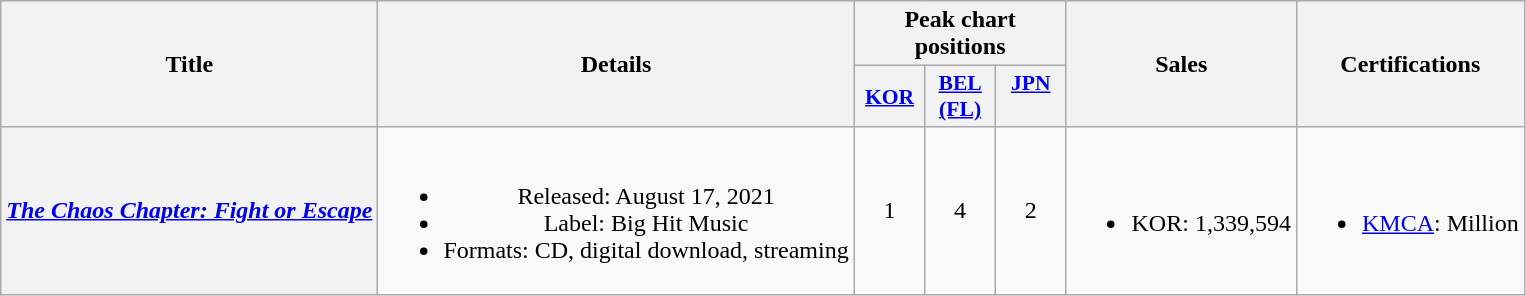<table class="wikitable plainrowheaders" style="text-align:center">
<tr>
<th scope="col" rowspan="2">Title</th>
<th scope="col" rowspan="2">Details</th>
<th scope="col" colspan="3">Peak chart positions </th>
<th scope="col" rowspan="2">Sales</th>
<th rowspan="2">Certifications</th>
</tr>
<tr>
<th scope="col" style="width:2.8em;font-size:90%"><a href='#'>KOR</a><br></th>
<th scope="col" style="width:2.8em;font-size:90%"><a href='#'>BEL<br>(FL)</a><br></th>
<th scope="col" style="width:2.8em;font-size:90%"><a href='#'>JPN</a><br><br></th>
</tr>
<tr>
<th scope="row"><em><a href='#'>The Chaos Chapter: Fight or Escape</a></em></th>
<td><br><ul><li>Released: August 17, 2021</li><li>Label: Big Hit Music </li><li>Formats: CD, digital download, streaming</li></ul></td>
<td>1</td>
<td>4</td>
<td>2</td>
<td><br><ul><li>KOR: 1,339,594</li></ul></td>
<td><br><ul><li><a href='#'>KMCA</a>: Million</li></ul></td>
</tr>
</table>
